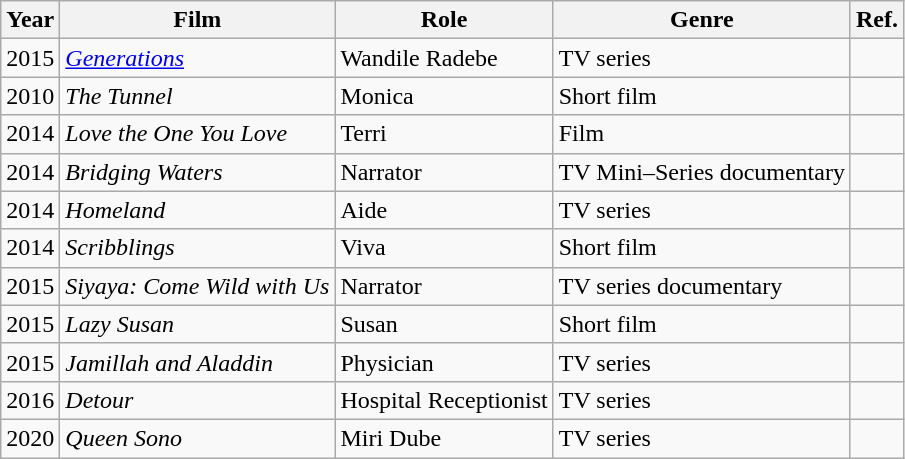<table class="wikitable">
<tr>
<th>Year</th>
<th>Film</th>
<th>Role</th>
<th>Genre</th>
<th>Ref.</th>
</tr>
<tr>
<td>2015</td>
<td><em><a href='#'>Generations</a></em></td>
<td>Wandile Radebe</td>
<td>TV series</td>
<td></td>
</tr>
<tr>
<td>2010</td>
<td><em>The Tunnel</em></td>
<td>Monica</td>
<td>Short film</td>
<td></td>
</tr>
<tr>
<td>2014</td>
<td><em>Love the One You Love</em></td>
<td>Terri</td>
<td>Film</td>
<td></td>
</tr>
<tr>
<td>2014</td>
<td><em>Bridging Waters</em></td>
<td>Narrator</td>
<td>TV Mini–Series documentary</td>
<td></td>
</tr>
<tr>
<td>2014</td>
<td><em>Homeland</em></td>
<td>Aide</td>
<td>TV series</td>
<td></td>
</tr>
<tr>
<td>2014</td>
<td><em>Scribblings</em></td>
<td>Viva</td>
<td>Short film</td>
<td></td>
</tr>
<tr>
<td>2015</td>
<td><em>Siyaya: Come Wild with Us</em></td>
<td>Narrator</td>
<td>TV series documentary</td>
<td></td>
</tr>
<tr>
<td>2015</td>
<td><em>Lazy Susan</em></td>
<td>Susan</td>
<td>Short film</td>
<td></td>
</tr>
<tr>
<td>2015</td>
<td><em>Jamillah and Aladdin</em></td>
<td>Physician</td>
<td>TV series</td>
<td></td>
</tr>
<tr>
<td>2016</td>
<td><em>Detour</em></td>
<td>Hospital Receptionist</td>
<td>TV series</td>
<td></td>
</tr>
<tr>
<td>2020</td>
<td><em>Queen Sono</em></td>
<td>Miri Dube</td>
<td>TV series</td>
<td></td>
</tr>
</table>
